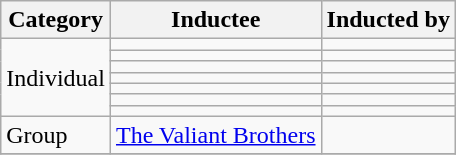<table class="wikitable">
<tr>
<th>Category</th>
<th>Inductee</th>
<th>Inducted by</th>
</tr>
<tr>
<td rowspan="7">Individual</td>
<td></td>
<td></td>
</tr>
<tr>
<td></td>
<td></td>
</tr>
<tr>
<td></td>
<td></td>
</tr>
<tr>
<td></td>
<td></td>
</tr>
<tr>
<td></td>
<td></td>
</tr>
<tr>
<td></td>
<td></td>
</tr>
<tr>
<td></td>
<td></td>
</tr>
<tr>
<td>Group</td>
<td><a href='#'>The Valiant Brothers</a></td>
<td></td>
</tr>
<tr>
</tr>
</table>
